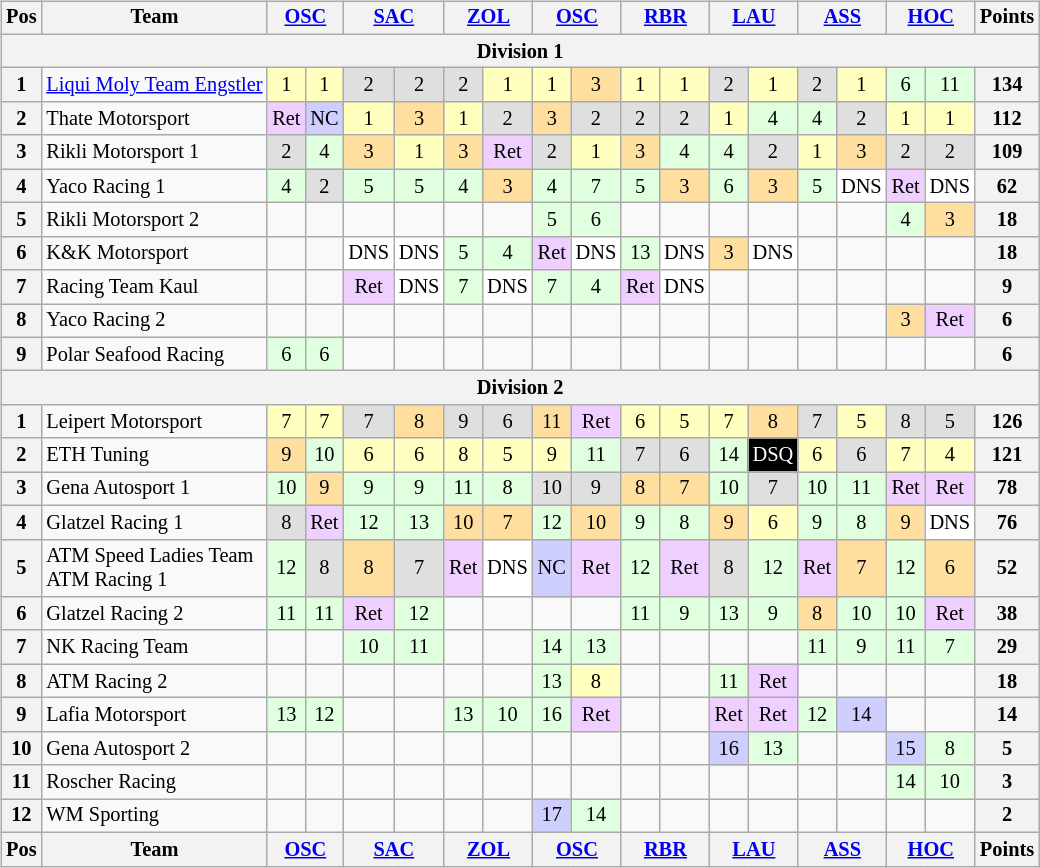<table>
<tr>
<td><br><table class="wikitable" style="font-size:85%; text-align:center">
<tr style="background:#f9f9f9" valign="top">
<th valign="middle">Pos</th>
<th valign="middle">Team</th>
<th colspan=2><a href='#'>OSC</a><br></th>
<th colspan=2><a href='#'>SAC</a><br></th>
<th colspan=2><a href='#'>ZOL</a><br></th>
<th colspan=2><a href='#'>OSC</a><br></th>
<th colspan=2><a href='#'>RBR</a><br></th>
<th colspan=2><a href='#'>LAU</a><br></th>
<th colspan=2><a href='#'>ASS</a><br></th>
<th colspan=2><a href='#'>HOC</a><br></th>
<th valign="middle">Points</th>
</tr>
<tr>
<th colspan=19>Division 1</th>
</tr>
<tr>
<th>1</th>
<td align="left"> <a href='#'>Liqui Moly Team Engstler</a></td>
<td style="background:#FFFFBF;">1</td>
<td style="background:#FFFFBF;">1</td>
<td style="background:#DFDFDF;">2</td>
<td style="background:#DFDFDF;">2</td>
<td style="background:#DFDFDF;">2</td>
<td style="background:#FFFFBF;">1</td>
<td style="background:#FFFFBF;">1</td>
<td style="background:#FFDF9F;">3</td>
<td style="background:#FFFFBF;">1</td>
<td style="background:#FFFFBF;">1</td>
<td style="background:#DFDFDF;">2</td>
<td style="background:#FFFFBF;">1</td>
<td style="background:#DFDFDF;">2</td>
<td style="background:#FFFFBF;">1</td>
<td style="background:#DFFFDF;">6</td>
<td style="background:#DFFFDF;">11</td>
<th>134</th>
</tr>
<tr>
<th>2</th>
<td align="left"> Thate Motorsport</td>
<td style="background:#EFCFFF;">Ret</td>
<td style="background:#CFCFFF;">NC</td>
<td style="background:#FFFFBF;">1</td>
<td style="background:#FFDF9F;">3</td>
<td style="background:#FFFFBF;">1</td>
<td style="background:#DFDFDF;">2</td>
<td style="background:#FFDF9F;">3</td>
<td style="background:#DFDFDF;">2</td>
<td style="background:#DFDFDF;">2</td>
<td style="background:#DFDFDF;">2</td>
<td style="background:#FFFFBF;">1</td>
<td style="background:#DFFFDF;">4</td>
<td style="background:#DFFFDF;">4</td>
<td style="background:#DFDFDF;">2</td>
<td style="background:#FFFFBF;">1</td>
<td style="background:#FFFFBF;">1</td>
<th>112</th>
</tr>
<tr>
<th>3</th>
<td align="left"> Rikli Motorsport 1</td>
<td style="background:#DFDFDF;">2</td>
<td style="background:#DFFFDF;">4</td>
<td style="background:#FFDF9F;">3</td>
<td style="background:#FFFFBF;">1</td>
<td style="background:#FFDF9F;">3</td>
<td style="background:#EFCFFF;">Ret</td>
<td style="background:#DFDFDF;">2</td>
<td style="background:#FFFFBF;">1</td>
<td style="background:#FFDF9F;">3</td>
<td style="background:#DFFFDF;">4</td>
<td style="background:#DFFFDF;">4</td>
<td style="background:#DFDFDF;">2</td>
<td style="background:#FFFFBF;">1</td>
<td style="background:#FFDF9F;">3</td>
<td style="background:#DFDFDF;">2</td>
<td style="background:#DFDFDF;">2</td>
<th>109</th>
</tr>
<tr>
<th>4</th>
<td align="left"> Yaco Racing 1</td>
<td style="background:#DFFFDF;">4</td>
<td style="background:#DFDFDF;">2</td>
<td style="background:#DFFFDF;">5</td>
<td style="background:#DFFFDF;">5</td>
<td style="background:#DFFFDF;">4</td>
<td style="background:#FFDF9F;">3</td>
<td style="background:#DFFFDF;">4</td>
<td style="background:#DFFFDF;">7</td>
<td style="background:#DFFFDF;">5</td>
<td style="background:#FFDF9F;">3</td>
<td style="background:#DFFFDF;">6</td>
<td style="background:#FFDF9F;">3</td>
<td style="background:#DFFFDF;">5</td>
<td style="background:#FFFFFF;">DNS</td>
<td style="background:#EFCFFF;">Ret</td>
<td style="background:#FFFFFF;">DNS</td>
<th>62</th>
</tr>
<tr>
<th>5</th>
<td align="left"> Rikli Motorsport 2</td>
<td></td>
<td></td>
<td></td>
<td></td>
<td></td>
<td></td>
<td style="background:#DFFFDF;">5</td>
<td style="background:#DFFFDF;">6</td>
<td></td>
<td></td>
<td></td>
<td></td>
<td></td>
<td></td>
<td style="background:#DFFFDF;">4</td>
<td style="background:#FFDF9F;">3</td>
<th>18</th>
</tr>
<tr>
<th>6</th>
<td align="left"> K&K Motorsport</td>
<td></td>
<td></td>
<td style="background:#FFFFFF;">DNS</td>
<td style="background:#FFFFFF;">DNS</td>
<td style="background:#DFFFDF;">5</td>
<td style="background:#DFFFDF;">4</td>
<td style="background:#EFCFFF;">Ret</td>
<td style="background:#FFFFFF;">DNS</td>
<td style="background:#DFFFDF;">13</td>
<td style="background:#FFFFFF;">DNS</td>
<td style="background:#FFDF9F;">3</td>
<td style="background:#FFFFFF;">DNS</td>
<td></td>
<td></td>
<td></td>
<td></td>
<th>18</th>
</tr>
<tr>
<th>7</th>
<td align="left"> Racing Team Kaul</td>
<td></td>
<td></td>
<td style="background:#EFCFFF;">Ret</td>
<td style="background:#FFFFFF;">DNS</td>
<td style="background:#DFFFDF;">7</td>
<td style="background:#FFFFFF;">DNS</td>
<td style="background:#DFFFDF;">7</td>
<td style="background:#DFFFDF;">4</td>
<td style="background:#EFCFFF;">Ret</td>
<td style="background:#FFFFFF;">DNS</td>
<td></td>
<td></td>
<td></td>
<td></td>
<td></td>
<td></td>
<th>9</th>
</tr>
<tr>
<th>8</th>
<td align="left"> Yaco Racing 2</td>
<td></td>
<td></td>
<td></td>
<td></td>
<td></td>
<td></td>
<td></td>
<td></td>
<td></td>
<td></td>
<td></td>
<td></td>
<td></td>
<td></td>
<td style="background:#FFDF9F;">3</td>
<td style="background:#EFCFFF;">Ret</td>
<th>6</th>
</tr>
<tr>
<th>9</th>
<td align="left"> Polar Seafood Racing</td>
<td style="background:#DFFFDF;">6</td>
<td style="background:#DFFFDF;">6</td>
<td></td>
<td></td>
<td></td>
<td></td>
<td></td>
<td></td>
<td></td>
<td></td>
<td></td>
<td></td>
<td></td>
<td></td>
<td></td>
<td></td>
<th>6</th>
</tr>
<tr>
<th colspan=19>Division 2</th>
</tr>
<tr>
<th>1</th>
<td align="left"> Leipert Motorsport</td>
<td style="background:#FFFFBF;">7</td>
<td style="background:#FFFFBF;">7</td>
<td style="background:#DFDFDF;">7</td>
<td style="background:#FFDF9F;">8</td>
<td style="background:#DFDFDF;">9</td>
<td style="background:#DFDFDF;">6</td>
<td style="background:#FFDF9F;">11</td>
<td style="background:#EFCFFF;">Ret</td>
<td style="background:#FFFFBF;">6</td>
<td style="background:#FFFFBF;">5</td>
<td style="background:#FFFFBF;">7</td>
<td style="background:#FFDF9F;">8</td>
<td style="background:#DFDFDF;">7</td>
<td style="background:#FFFFBF;">5</td>
<td style="background:#DFDFDF;">8</td>
<td style="background:#DFDFDF;">5</td>
<th>126</th>
</tr>
<tr>
<th>2</th>
<td align="left"> ETH Tuning</td>
<td style="background:#FFDF9F;">9</td>
<td style="background:#DFFFDF;">10</td>
<td style="background:#FFFFBF;">6</td>
<td style="background:#FFFFBF;">6</td>
<td style="background:#FFFFBF;">8</td>
<td style="background:#FFFFBF;">5</td>
<td style="background:#FFFFBF;">9</td>
<td style="background:#DFFFDF;">11</td>
<td style="background:#DFDFDF;">7</td>
<td style="background:#DFDFDF;">6</td>
<td style="background:#DFFFDF;">14</td>
<td style="background:black; color:white;">DSQ</td>
<td style="background:#FFFFBF;">6</td>
<td style="background:#DFDFDF;">6</td>
<td style="background:#FFFFBF;">7</td>
<td style="background:#FFFFBF;">4</td>
<th>121</th>
</tr>
<tr>
<th>3</th>
<td align="left"> Gena Autosport 1</td>
<td style="background:#DFFFDF;">10</td>
<td style="background:#FFDF9F;">9</td>
<td style="background:#DFFFDF;">9</td>
<td style="background:#DFFFDF;">9</td>
<td style="background:#DFFFDF;">11</td>
<td style="background:#DFFFDF;">8</td>
<td style="background:#DFDFDF;">10</td>
<td style="background:#DFDFDF;">9</td>
<td style="background:#FFDF9F;">8</td>
<td style="background:#FFDF9F;">7</td>
<td style="background:#DFFFDF;">10</td>
<td style="background:#DFDFDF;">7</td>
<td style="background:#DFFFDF;">10</td>
<td style="background:#DFFFDF;">11</td>
<td style="background:#EFCFFF;">Ret</td>
<td style="background:#EFCFFF;">Ret</td>
<th>78</th>
</tr>
<tr>
<th>4</th>
<td align="left"> Glatzel Racing 1</td>
<td style="background:#DFDFDF;">8</td>
<td style="background:#EFCFFF;">Ret</td>
<td style="background:#DFFFDF;">12</td>
<td style="background:#DFFFDF;">13</td>
<td style="background:#FFDF9F;">10</td>
<td style="background:#FFDF9F;">7</td>
<td style="background:#DFFFDF;">12</td>
<td style="background:#FFDF9F;">10</td>
<td style="background:#DFFFDF;">9</td>
<td style="background:#DFFFDF;">8</td>
<td style="background:#FFDF9F;">9</td>
<td style="background:#FFFFBF;">6</td>
<td style="background:#DFFFDF;">9</td>
<td style="background:#DFFFDF;">8</td>
<td style="background:#FFDF9F;">9</td>
<td style="background:#FFFFFF;">DNS</td>
<th>76</th>
</tr>
<tr>
<th>5</th>
<td align="left"> ATM Speed Ladies Team<br> ATM Racing 1</td>
<td style="background:#DFFFDF;">12</td>
<td style="background:#DFDFDF;">8</td>
<td style="background:#FFDF9F;">8</td>
<td style="background:#DFDFDF;">7</td>
<td style="background:#EFCFFF;">Ret</td>
<td style="background:#FFFFFF;">DNS</td>
<td style="background:#CFCFFF;">NC</td>
<td style="background:#EFCFFF;">Ret</td>
<td style="background:#DFFFDF;">12</td>
<td style="background:#EFCFFF;">Ret</td>
<td style="background:#DFDFDF;">8</td>
<td style="background:#DFFFDF;">12</td>
<td style="background:#EFCFFF;">Ret</td>
<td style="background:#FFDF9F;">7</td>
<td style="background:#DFFFDF;">12</td>
<td style="background:#FFDF9F;">6</td>
<th>52</th>
</tr>
<tr>
<th>6</th>
<td align="left"> Glatzel Racing 2</td>
<td style="background:#DFFFDF;">11</td>
<td style="background:#DFFFDF;">11</td>
<td style="background:#EFCFFF;">Ret</td>
<td style="background:#DFFFDF;">12</td>
<td></td>
<td></td>
<td></td>
<td></td>
<td style="background:#DFFFDF;">11</td>
<td style="background:#DFFFDF;">9</td>
<td style="background:#DFFFDF;">13</td>
<td style="background:#DFFFDF;">9</td>
<td style="background:#FFDF9F;">8</td>
<td style="background:#DFFFDF;">10</td>
<td style="background:#DFFFDF;">10</td>
<td style="background:#EFCFFF;">Ret</td>
<th>38</th>
</tr>
<tr>
<th>7</th>
<td align="left"> NK Racing Team</td>
<td></td>
<td></td>
<td style="background:#DFFFDF;">10</td>
<td style="background:#DFFFDF;">11</td>
<td></td>
<td></td>
<td style="background:#DFFFDF;">14</td>
<td style="background:#DFFFDF;">13</td>
<td></td>
<td></td>
<td></td>
<td></td>
<td style="background:#DFFFDF;">11</td>
<td style="background:#DFFFDF;">9</td>
<td style="background:#DFFFDF;">11</td>
<td style="background:#DFFFDF;">7</td>
<th>29</th>
</tr>
<tr>
<th>8</th>
<td align="left"> ATM Racing 2</td>
<td></td>
<td></td>
<td></td>
<td></td>
<td></td>
<td></td>
<td style="background:#DFFFDF;">13</td>
<td style="background:#FFFFBF;">8</td>
<td></td>
<td></td>
<td style="background:#DFFFDF;">11</td>
<td style="background:#EFCFFF;">Ret</td>
<td></td>
<td></td>
<td></td>
<td></td>
<th>18</th>
</tr>
<tr>
<th>9</th>
<td align="left"> Lafia Motorsport</td>
<td style="background:#DFFFDF;">13</td>
<td style="background:#DFFFDF;">12</td>
<td></td>
<td></td>
<td style="background:#DFFFDF;">13</td>
<td style="background:#DFFFDF;">10</td>
<td style="background:#DFFFDF;">16</td>
<td style="background:#EFCFFF;">Ret</td>
<td></td>
<td></td>
<td style="background:#EFCFFF;">Ret</td>
<td style="background:#EFCFFF;">Ret</td>
<td style="background:#DFFFDF;">12</td>
<td style="background:#CFCFFF;">14</td>
<td></td>
<td></td>
<th>14</th>
</tr>
<tr>
<th>10</th>
<td align="left"> Gena Autosport 2</td>
<td></td>
<td></td>
<td></td>
<td></td>
<td></td>
<td></td>
<td></td>
<td></td>
<td></td>
<td></td>
<td style="background:#CFCFFF;">16</td>
<td style="background:#DFFFDF;">13</td>
<td></td>
<td></td>
<td style="background:#CFCFFF;">15</td>
<td style="background:#DFFFDF;">8</td>
<th>5</th>
</tr>
<tr>
<th>11</th>
<td align="left"> Roscher Racing</td>
<td></td>
<td></td>
<td></td>
<td></td>
<td></td>
<td></td>
<td></td>
<td></td>
<td></td>
<td></td>
<td></td>
<td></td>
<td></td>
<td></td>
<td style="background:#DFFFDF;">14</td>
<td style="background:#DFFFDF;">10</td>
<th>3</th>
</tr>
<tr>
<th>12</th>
<td align="left"> WM Sporting</td>
<td></td>
<td></td>
<td></td>
<td></td>
<td></td>
<td></td>
<td style="background:#CFCFFF;">17</td>
<td style="background:#DFFFDF;">14</td>
<td></td>
<td></td>
<td></td>
<td></td>
<td></td>
<td></td>
<td></td>
<td></td>
<th>2</th>
</tr>
<tr>
<th valign="middle">Pos</th>
<th valign="middle">Team</th>
<th colspan=2><a href='#'>OSC</a><br></th>
<th colspan=2><a href='#'>SAC</a><br></th>
<th colspan=2><a href='#'>ZOL</a><br></th>
<th colspan=2><a href='#'>OSC</a><br></th>
<th colspan=2><a href='#'>RBR</a><br></th>
<th colspan=2><a href='#'>LAU</a><br></th>
<th colspan=2><a href='#'>ASS</a><br></th>
<th colspan=2><a href='#'>HOC</a><br></th>
<th valign="middle">Points</th>
</tr>
</table>
</td>
<td valign="top"><br></td>
</tr>
</table>
